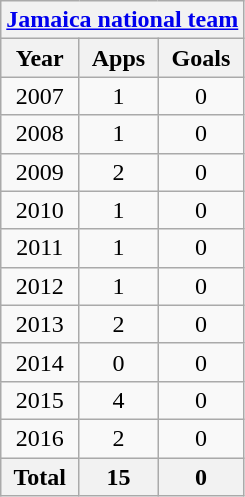<table class="wikitable" style="text-align:center">
<tr>
<th colspan=3><a href='#'>Jamaica national team</a></th>
</tr>
<tr>
<th>Year</th>
<th>Apps</th>
<th>Goals</th>
</tr>
<tr>
<td>2007</td>
<td>1</td>
<td>0</td>
</tr>
<tr>
<td>2008</td>
<td>1</td>
<td>0</td>
</tr>
<tr>
<td>2009</td>
<td>2</td>
<td>0</td>
</tr>
<tr>
<td>2010</td>
<td>1</td>
<td>0</td>
</tr>
<tr>
<td>2011</td>
<td>1</td>
<td>0</td>
</tr>
<tr>
<td>2012</td>
<td>1</td>
<td>0</td>
</tr>
<tr>
<td>2013</td>
<td>2</td>
<td>0</td>
</tr>
<tr>
<td>2014</td>
<td>0</td>
<td>0</td>
</tr>
<tr>
<td>2015</td>
<td>4</td>
<td>0</td>
</tr>
<tr>
<td>2016</td>
<td>2</td>
<td>0</td>
</tr>
<tr>
<th>Total</th>
<th>15</th>
<th>0</th>
</tr>
</table>
